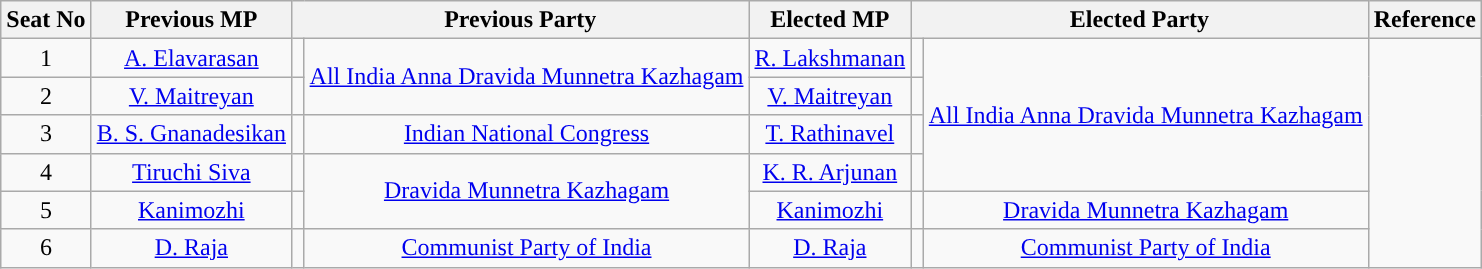<table class="wikitable">
<tr>
<th>Seat No</th>
<th>Previous MP</th>
<th colspan=2>Previous Party</th>
<th>Elected MP</th>
<th colspan=2>Elected Party</th>
<th>Reference</th>
</tr>
<tr style="text-align:center;">
<td>1</td>
<td><a href='#'>A. Elavarasan</a></td>
<td width="1px"></td>
<td rowspan=2><a href='#'>All India Anna Dravida Munnetra Kazhagam</a></td>
<td><a href='#'>R. Lakshmanan</a></td>
<td width="1px"></td>
<td rowspan=4><a href='#'>All India Anna Dravida Munnetra Kazhagam</a></td>
<td rowspan=6></td>
</tr>
<tr style="text-align:center;">
<td>2</td>
<td><a href='#'>V. Maitreyan</a></td>
<td width="1px"></td>
<td><a href='#'>V. Maitreyan</a></td>
<td width="1px"></td>
</tr>
<tr style="text-align:center;">
<td>3</td>
<td><a href='#'>B. S. Gnanadesikan</a></td>
<td width="1px"></td>
<td><a href='#'>Indian National Congress</a></td>
<td><a href='#'>T. Rathinavel</a></td>
<td width="1px"></td>
</tr>
<tr style="text-align:center;">
<td>4</td>
<td><a href='#'>Tiruchi Siva</a></td>
<td width="1px"></td>
<td rowspan=2><a href='#'>Dravida Munnetra Kazhagam</a></td>
<td><a href='#'>K. R. Arjunan</a></td>
<td width="1px"></td>
</tr>
<tr style="text-align:center;">
<td>5</td>
<td><a href='#'>Kanimozhi</a></td>
<td width="1px"></td>
<td><a href='#'>Kanimozhi</a></td>
<td width="1px"></td>
<td><a href='#'>Dravida Munnetra Kazhagam</a></td>
</tr>
<tr style="text-align:center;">
<td>6</td>
<td><a href='#'>D. Raja</a></td>
<td width="1px"></td>
<td><a href='#'>Communist Party of India</a></td>
<td><a href='#'>D. Raja</a></td>
<td width="1px"></td>
<td><a href='#'>Communist Party of India</a></td>
</tr>
</table>
